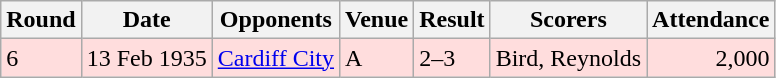<table class="wikitable">
<tr>
<th>Round</th>
<th>Date</th>
<th>Opponents</th>
<th>Venue</th>
<th>Result</th>
<th>Scorers</th>
<th>Attendance</th>
</tr>
<tr bgcolor="#ffdddd">
<td>6</td>
<td>13 Feb 1935</td>
<td><a href='#'>Cardiff City</a></td>
<td>A</td>
<td>2–3</td>
<td>Bird, Reynolds</td>
<td align="right">2,000</td>
</tr>
</table>
